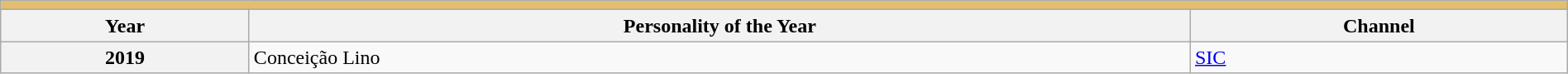<table class="wikitable sortable" width="100%">
<tr>
<td colspan="3" bgcolor="#e4be6d"></td>
</tr>
<tr>
<th colspan="1" style="padding: 0 5px;">Year</th>
<th>Personality of the Year</th>
<th>Channel</th>
</tr>
<tr>
<th>2019</th>
<td>Conceição Lino</td>
<td><a href='#'>SIC</a></td>
</tr>
</table>
